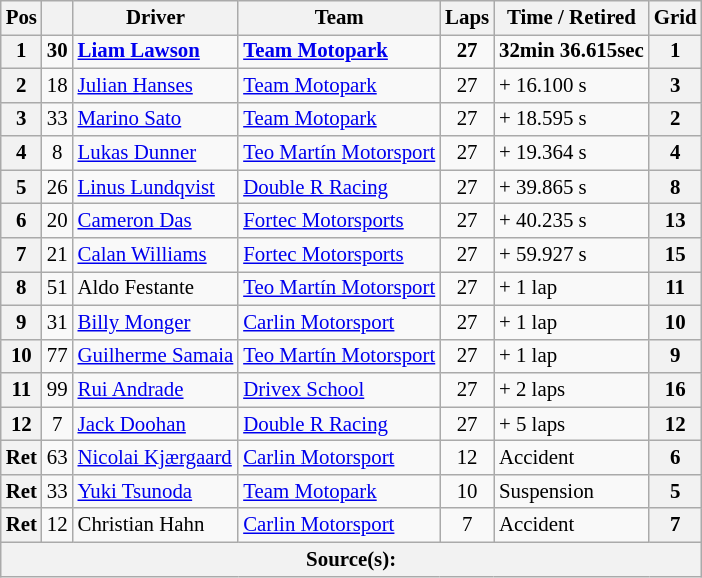<table class="wikitable" style="font-size: 87%;">
<tr>
<th>Pos</th>
<th></th>
<th>Driver</th>
<th>Team</th>
<th>Laps</th>
<th>Time / Retired</th>
<th>Grid</th>
</tr>
<tr>
<th>1</th>
<td align="center"><strong>30</strong></td>
<td> <strong><a href='#'>Liam Lawson</a></strong></td>
<td><strong><a href='#'>Team Motopark</a></strong></td>
<td align="center"><strong>27</strong></td>
<td><strong>32min 36.615sec</strong></td>
<th>1</th>
</tr>
<tr>
<th>2</th>
<td align="center">18</td>
<td> <a href='#'>Julian Hanses</a></td>
<td><a href='#'>Team Motopark</a></td>
<td align="center">27</td>
<td>+ 16.100 s</td>
<th>3</th>
</tr>
<tr>
<th>3</th>
<td align="center">33</td>
<td> <a href='#'>Marino Sato</a></td>
<td><a href='#'>Team Motopark</a></td>
<td align="center">27</td>
<td>+ 18.595 s</td>
<th>2</th>
</tr>
<tr>
<th>4</th>
<td align="center">8</td>
<td> <a href='#'>Lukas Dunner</a></td>
<td><a href='#'>Teo Martín Motorsport</a></td>
<td align="center">27</td>
<td>+ 19.364 s</td>
<th>4</th>
</tr>
<tr>
<th>5</th>
<td align="center">26</td>
<td> <a href='#'>Linus Lundqvist</a></td>
<td><a href='#'>Double R Racing</a></td>
<td align="center">27</td>
<td>+ 39.865 s</td>
<th>8</th>
</tr>
<tr>
<th>6</th>
<td align="center">20</td>
<td> <a href='#'>Cameron Das</a></td>
<td><a href='#'>Fortec Motorsports</a></td>
<td align="center">27</td>
<td>+ 40.235 s</td>
<th>13</th>
</tr>
<tr>
<th>7</th>
<td align="center">21</td>
<td> <a href='#'>Calan Williams</a></td>
<td><a href='#'>Fortec Motorsports</a></td>
<td align="center">27</td>
<td>+ 59.927 s</td>
<th>15</th>
</tr>
<tr>
<th>8</th>
<td align="center">51</td>
<td> Aldo Festante</td>
<td><a href='#'>Teo Martín Motorsport</a></td>
<td align="center">27</td>
<td>+ 1 lap</td>
<th>11</th>
</tr>
<tr>
<th>9</th>
<td align="center">31</td>
<td> <a href='#'>Billy Monger</a></td>
<td><a href='#'>Carlin Motorsport</a></td>
<td align="center">27</td>
<td>+ 1 lap</td>
<th>10</th>
</tr>
<tr>
<th>10</th>
<td align="center">77</td>
<td> <a href='#'>Guilherme Samaia</a></td>
<td><a href='#'>Teo Martín Motorsport</a></td>
<td align="center">27</td>
<td>+ 1 lap</td>
<th>9</th>
</tr>
<tr>
<th>11</th>
<td align="center">99</td>
<td> <a href='#'>Rui Andrade</a></td>
<td><a href='#'>Drivex School</a></td>
<td align="center">27</td>
<td>+ 2 laps</td>
<th>16</th>
</tr>
<tr>
<th>12</th>
<td align="center">7</td>
<td> <a href='#'>Jack Doohan</a></td>
<td><a href='#'>Double R Racing</a></td>
<td align="center">27</td>
<td>+ 5 laps</td>
<th>12</th>
</tr>
<tr>
<th>Ret</th>
<td align="center">63</td>
<td> <a href='#'>Nicolai Kjærgaard</a></td>
<td><a href='#'>Carlin Motorsport</a></td>
<td align="center">12</td>
<td>Accident</td>
<th>6</th>
</tr>
<tr>
<th>Ret</th>
<td align="center">33</td>
<td> <a href='#'>Yuki Tsunoda</a></td>
<td><a href='#'>Team Motopark</a></td>
<td align="center">10</td>
<td>Suspension</td>
<th>5</th>
</tr>
<tr>
<th>Ret</th>
<td align="center">12</td>
<td> Christian Hahn</td>
<td><a href='#'>Carlin Motorsport</a></td>
<td align="center">7</td>
<td>Accident</td>
<th>7</th>
</tr>
<tr>
<th colspan=7>Source(s):</th>
</tr>
</table>
